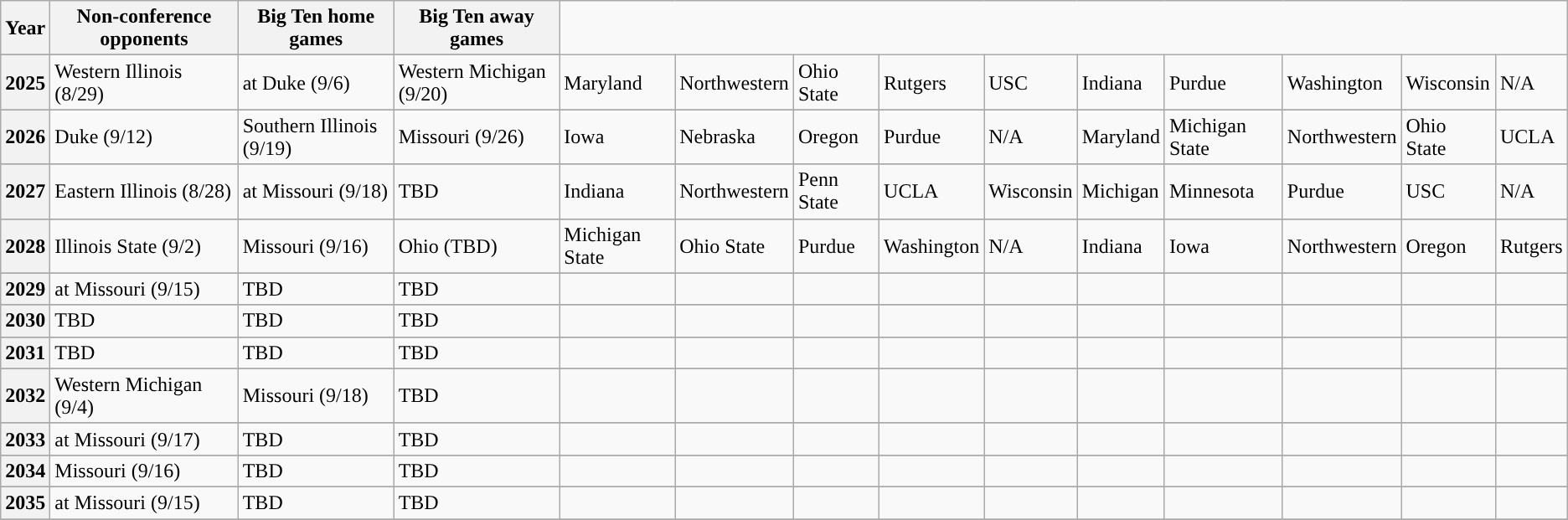<table class="wikitable">
<tr>
<th style="background:#">Year</th>
<th style="background:#">Non-conference opponents</th>
<th style="background:#">Big Ten home games</th>
<th style="background:#">Big Ten away games</th>
</tr>
<tr>
</tr>
<tr>
<th style="background:#">2025</th>
<td>Western Illinois (8/29)</td>
<td>at Duke (9/6)</td>
<td>Western Michigan (9/20)</td>
<td>Maryland</td>
<td>Northwestern</td>
<td>Ohio State</td>
<td>Rutgers</td>
<td>USC</td>
<td>Indiana</td>
<td>Purdue</td>
<td>Washington</td>
<td>Wisconsin</td>
<td>N/A </td>
</tr>
<tr>
</tr>
<tr>
<th style="background:#">2026</th>
<td>Duke (9/12)</td>
<td>Southern Illinois (9/19)</td>
<td>Missouri (9/26)</td>
<td>Iowa</td>
<td>Nebraska</td>
<td>Oregon</td>
<td>Purdue</td>
<td>N/A</td>
<td>Maryland</td>
<td>Michigan State</td>
<td>Northwestern</td>
<td>Ohio State</td>
<td>UCLA</td>
</tr>
<tr>
</tr>
<tr>
<th style="background:#">2027</th>
<td>Eastern Illinois (8/28)</td>
<td>at Missouri (9/18)</td>
<td>TBD</td>
<td>Indiana</td>
<td>Northwestern</td>
<td>Penn State</td>
<td>UCLA</td>
<td>Wisconsin</td>
<td>Michigan</td>
<td>Minnesota</td>
<td>Purdue</td>
<td>USC</td>
<td>N/A</td>
</tr>
<tr>
</tr>
<tr>
<th style="background:#">2028</th>
<td>Illinois State (9/2)</td>
<td>Missouri (9/16)</td>
<td>Ohio (TBD)</td>
<td>Michigan State</td>
<td>Ohio State</td>
<td>Purdue</td>
<td>Washington</td>
<td>N/A</td>
<td>Indiana</td>
<td>Iowa</td>
<td>Northwestern</td>
<td>Oregon</td>
<td>Rutgers</td>
</tr>
<tr>
</tr>
<tr>
<th style="background:#">2029</th>
<td>at Missouri (9/15)</td>
<td>TBD</td>
<td>TBD</td>
<td></td>
<td></td>
<td></td>
<td></td>
<td></td>
<td></td>
<td></td>
<td></td>
<td></td>
<td></td>
</tr>
<tr>
</tr>
<tr>
<th style="background:#">2030</th>
<td>TBD</td>
<td>TBD</td>
<td>TBD</td>
<td></td>
<td></td>
<td></td>
<td></td>
<td></td>
<td></td>
<td></td>
<td></td>
<td></td>
<td></td>
</tr>
<tr>
</tr>
<tr>
<th style="background:#">2031</th>
<td>TBD</td>
<td>TBD</td>
<td>TBD</td>
<td></td>
<td></td>
<td></td>
<td></td>
<td></td>
<td></td>
<td></td>
<td></td>
<td></td>
<td></td>
</tr>
<tr>
</tr>
<tr>
<th style="background:#">2032</th>
<td>Western Michigan (9/4)</td>
<td>Missouri (9/18)</td>
<td>TBD</td>
<td></td>
<td></td>
<td></td>
<td></td>
<td></td>
<td></td>
<td></td>
<td></td>
<td></td>
<td></td>
</tr>
<tr>
</tr>
<tr>
<th style="background:#">2033</th>
<td>at Missouri (9/17)</td>
<td>TBD</td>
<td>TBD</td>
<td></td>
<td></td>
<td></td>
<td></td>
<td></td>
<td></td>
<td></td>
<td></td>
<td></td>
<td></td>
</tr>
<tr>
</tr>
<tr>
<th style="background:#">2034</th>
<td>Missouri (9/16)</td>
<td>TBD</td>
<td>TBD</td>
<td></td>
<td></td>
<td></td>
<td></td>
<td></td>
<td></td>
<td></td>
<td></td>
<td></td>
<td></td>
</tr>
<tr>
</tr>
<tr>
<th style="background:#">2035</th>
<td>at Missouri (9/15)</td>
<td>TBD</td>
<td>TBD</td>
<td></td>
<td></td>
<td></td>
<td></td>
<td></td>
<td></td>
<td></td>
<td></td>
<td></td>
<td></td>
</tr>
<tr>
</tr>
</table>
